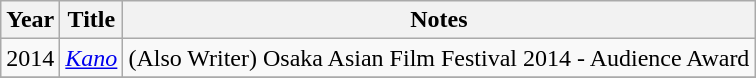<table class="wikitable sortable">
<tr>
<th>Year</th>
<th>Title</th>
<th class="unsortable">Notes</th>
</tr>
<tr>
<td>2014</td>
<td><em><a href='#'>Kano</a></em></td>
<td>(Also Writer) Osaka Asian Film Festival 2014 - Audience Award</td>
</tr>
<tr>
</tr>
</table>
